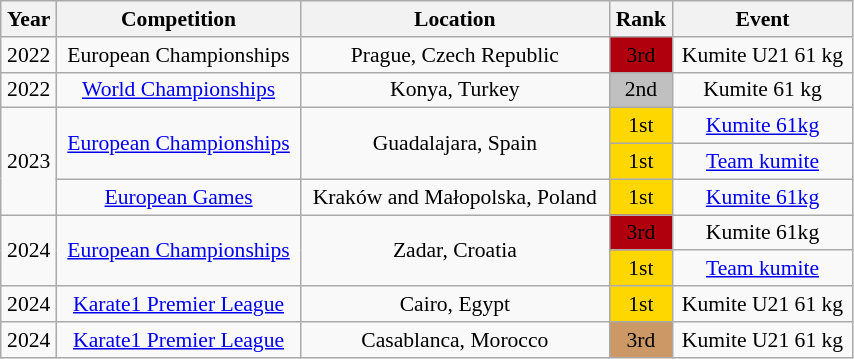<table class="wikitable sortable" width=45% style="font-size:90%; text-align:center;">
<tr>
<th>Year</th>
<th>Competition</th>
<th>Location</th>
<th>Rank</th>
<th>Event</th>
</tr>
<tr>
<td>2022</td>
<td>European Championships</td>
<td>Prague, Czech Republic</td>
<td bgcolor=bronze>3rd</td>
<td>Kumite U21 61 kg</td>
</tr>
<tr>
<td>2022</td>
<td><a href='#'>World Championships</a></td>
<td>Konya, Turkey</td>
<td bgcolor=silver>2nd</td>
<td>Kumite 61 kg</td>
</tr>
<tr>
<td rowspan=3>2023</td>
<td rowspan=2><a href='#'>European Championships</a></td>
<td rowspan=2>Guadalajara, Spain</td>
<td bgcolor="gold">1st</td>
<td><a href='#'>Kumite 61kg</a></td>
</tr>
<tr>
<td bgcolor="gold">1st</td>
<td><a href='#'>Team kumite</a></td>
</tr>
<tr>
<td><a href='#'>European Games</a></td>
<td>Kraków and Małopolska, Poland</td>
<td bgcolor="gold">1st</td>
<td><a href='#'>Kumite 61kg</a></td>
</tr>
<tr>
<td rowspan=2>2024</td>
<td rowspan=2><a href='#'>European Championships</a></td>
<td rowspan=2>Zadar, Croatia</td>
<td bgcolor=bronze>3rd</td>
<td>Kumite 61kg</td>
</tr>
<tr>
<td bgcolor="gold">1st</td>
<td><a href='#'>Team kumite</a></td>
</tr>
<tr>
<td>2024</td>
<td><a href='#'>Karate1 Premier League</a></td>
<td>Cairo, Egypt</td>
<td bgcolor="gold">1st</td>
<td>Kumite U21 61 kg</td>
</tr>
<tr>
<td>2024</td>
<td><a href='#'>Karate1 Premier League</a></td>
<td>Casablanca, Morocco</td>
<td bgcolor="cc9966">3rd</td>
<td>Kumite U21 61 kg</td>
</tr>
</table>
